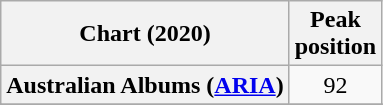<table class="wikitable sortable plainrowheaders" style="text-align:center">
<tr>
<th scope="col">Chart (2020)</th>
<th scope="col">Peak<br>position</th>
</tr>
<tr>
<th scope="row">Australian Albums (<a href='#'>ARIA</a>)</th>
<td>92</td>
</tr>
<tr>
</tr>
<tr>
</tr>
<tr>
</tr>
<tr>
</tr>
<tr>
</tr>
<tr>
</tr>
</table>
